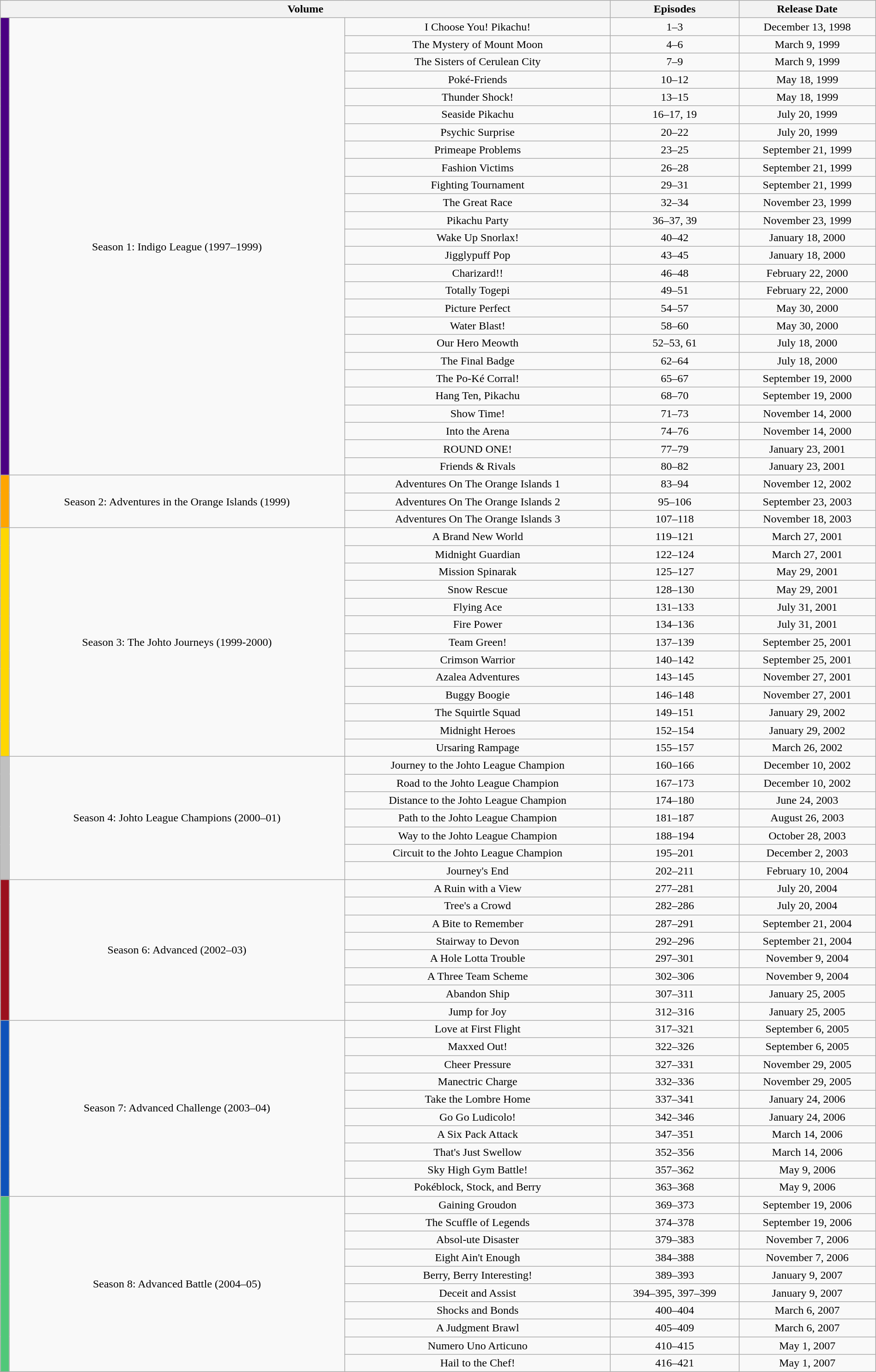<table class="wikitable" style="text-align: center; width: 100%;">
<tr>
<th colspan="3">Volume</th>
<th>Episodes</th>
<th>Release Date</th>
</tr>
<tr>
<td rowspan="26" style="width:1%; background:#4B0082;"></td>
<td rowspan="26">Season 1: Indigo League (1997–1999)</td>
<td>I Choose You! Pikachu!</td>
<td>1–3</td>
<td>December 13, 1998</td>
</tr>
<tr>
<td>The Mystery of Mount Moon</td>
<td>4–6</td>
<td>March 9, 1999</td>
</tr>
<tr>
<td>The Sisters of Cerulean City</td>
<td>7–9</td>
<td>March 9, 1999</td>
</tr>
<tr>
<td>Poké-Friends</td>
<td>10–12</td>
<td>May 18, 1999</td>
</tr>
<tr>
<td>Thunder Shock!</td>
<td>13–15</td>
<td>May 18, 1999</td>
</tr>
<tr>
<td>Seaside Pikachu</td>
<td>16–17, 19</td>
<td>July 20, 1999</td>
</tr>
<tr>
<td>Psychic Surprise</td>
<td>20–22</td>
<td>July 20, 1999</td>
</tr>
<tr>
<td>Primeape Problems</td>
<td>23–25</td>
<td>September 21, 1999</td>
</tr>
<tr>
<td>Fashion Victims</td>
<td>26–28</td>
<td>September 21, 1999</td>
</tr>
<tr>
<td>Fighting Tournament</td>
<td>29–31</td>
<td>September 21, 1999</td>
</tr>
<tr>
<td>The Great Race</td>
<td>32–34</td>
<td>November 23, 1999</td>
</tr>
<tr>
<td>Pikachu Party</td>
<td>36–37, 39</td>
<td>November 23, 1999</td>
</tr>
<tr>
<td>Wake Up Snorlax!</td>
<td>40–42</td>
<td>January 18, 2000</td>
</tr>
<tr>
<td>Jigglypuff Pop</td>
<td>43–45</td>
<td>January 18, 2000</td>
</tr>
<tr>
<td>Charizard!!</td>
<td>46–48</td>
<td>February 22, 2000</td>
</tr>
<tr>
<td>Totally Togepi</td>
<td>49–51</td>
<td>February 22, 2000</td>
</tr>
<tr>
<td>Picture Perfect</td>
<td>54–57</td>
<td>May 30, 2000</td>
</tr>
<tr>
<td>Water Blast!</td>
<td>58–60</td>
<td>May 30, 2000</td>
</tr>
<tr>
<td>Our Hero Meowth</td>
<td>52–53, 61</td>
<td>July 18, 2000</td>
</tr>
<tr>
<td>The Final Badge</td>
<td>62–64</td>
<td>July 18, 2000</td>
</tr>
<tr>
<td>The Po-Ké Corral!</td>
<td>65–67</td>
<td>September 19, 2000</td>
</tr>
<tr>
<td>Hang Ten, Pikachu</td>
<td>68–70</td>
<td>September 19, 2000</td>
</tr>
<tr>
<td>Show Time!</td>
<td>71–73</td>
<td>November 14, 2000</td>
</tr>
<tr>
<td>Into the Arena</td>
<td>74–76</td>
<td>November 14, 2000</td>
</tr>
<tr>
<td>ROUND ONE!</td>
<td>77–79</td>
<td>January 23, 2001</td>
</tr>
<tr>
<td>Friends & Rivals</td>
<td>80–82</td>
<td>January 23, 2001</td>
</tr>
<tr>
<td rowspan="3" style="width:1%; background:#FFA500;"></td>
<td rowspan="3">Season 2: Adventures in the Orange Islands (1999)</td>
<td>Adventures On The Orange Islands 1</td>
<td>83–94</td>
<td>November 12, 2002</td>
</tr>
<tr>
<td>Adventures On The Orange Islands 2</td>
<td>95–106</td>
<td>September 23, 2003</td>
</tr>
<tr>
<td>Adventures On The Orange Islands 3</td>
<td>107–118</td>
<td>November 18, 2003</td>
</tr>
<tr>
<td rowspan="13" style="width:1%; background:#FFD700;"></td>
<td rowspan="13">Season 3: The Johto Journeys (1999-2000)</td>
<td>A Brand New World</td>
<td>119–121</td>
<td>March 27, 2001</td>
</tr>
<tr>
<td>Midnight Guardian</td>
<td>122–124</td>
<td>March 27, 2001</td>
</tr>
<tr>
<td>Mission Spinarak</td>
<td>125–127</td>
<td>May 29, 2001</td>
</tr>
<tr>
<td>Snow Rescue</td>
<td>128–130</td>
<td>May 29, 2001</td>
</tr>
<tr>
<td>Flying Ace</td>
<td>131–133</td>
<td>July 31, 2001</td>
</tr>
<tr>
<td>Fire Power</td>
<td>134–136</td>
<td>July 31, 2001</td>
</tr>
<tr>
<td>Team Green!</td>
<td>137–139</td>
<td>September 25, 2001</td>
</tr>
<tr>
<td>Crimson Warrior</td>
<td>140–142</td>
<td>September 25, 2001</td>
</tr>
<tr>
<td>Azalea Adventures</td>
<td>143–145</td>
<td>November 27, 2001</td>
</tr>
<tr>
<td>Buggy Boogie</td>
<td>146–148</td>
<td>November 27, 2001</td>
</tr>
<tr>
<td>The Squirtle Squad</td>
<td>149–151</td>
<td>January 29, 2002</td>
</tr>
<tr>
<td>Midnight Heroes</td>
<td>152–154</td>
<td>January 29, 2002</td>
</tr>
<tr>
<td>Ursaring Rampage</td>
<td>155–157</td>
<td>March 26, 2002</td>
</tr>
<tr>
<td rowspan="7" style="width:1%; background:#C0C0C0;"></td>
<td rowspan="7">Season 4: Johto League Champions (2000–01)</td>
<td>Journey to the Johto League Champion</td>
<td>160–166</td>
<td>December 10, 2002</td>
</tr>
<tr>
<td>Road to the Johto League Champion</td>
<td>167–173</td>
<td>December 10, 2002</td>
</tr>
<tr>
<td>Distance to the Johto League Champion</td>
<td>174–180</td>
<td>June 24, 2003</td>
</tr>
<tr>
<td>Path to the Johto League Champion</td>
<td>181–187</td>
<td>August 26, 2003</td>
</tr>
<tr>
<td>Way to the Johto League Champion</td>
<td>188–194</td>
<td>October 28, 2003</td>
</tr>
<tr>
<td>Circuit to the Johto League Champion</td>
<td>195–201</td>
<td>December 2, 2003</td>
</tr>
<tr>
<td>Journey's End</td>
<td>202–211</td>
<td>February 10, 2004</td>
</tr>
<tr>
<td rowspan="8" style="width:1%; background:#9B111E;"></td>
<td rowspan="8">Season 6: Advanced (2002–03)</td>
<td>A Ruin with a View</td>
<td>277–281</td>
<td>July 20, 2004</td>
</tr>
<tr>
<td>Tree's a Crowd</td>
<td>282–286</td>
<td>July 20, 2004</td>
</tr>
<tr>
<td>A Bite to Remember</td>
<td>287–291</td>
<td>September 21, 2004</td>
</tr>
<tr>
<td>Stairway to Devon</td>
<td>292–296</td>
<td>September 21, 2004</td>
</tr>
<tr>
<td>A Hole Lotta Trouble</td>
<td>297–301</td>
<td>November 9, 2004</td>
</tr>
<tr>
<td>A Three Team Scheme</td>
<td>302–306</td>
<td>November 9, 2004</td>
</tr>
<tr>
<td>Abandon Ship</td>
<td>307–311</td>
<td>January 25, 2005</td>
</tr>
<tr>
<td>Jump for Joy</td>
<td>312–316</td>
<td>January 25, 2005</td>
</tr>
<tr>
<td rowspan="10" style="width:1%; background:#0F52BA;"></td>
<td rowspan="10">Season 7: Advanced Challenge (2003–04)</td>
<td>Love at First Flight</td>
<td>317–321</td>
<td>September 6, 2005</td>
</tr>
<tr>
<td>Maxxed Out!</td>
<td>322–326</td>
<td>September 6, 2005</td>
</tr>
<tr>
<td>Cheer Pressure</td>
<td>327–331</td>
<td>November 29, 2005</td>
</tr>
<tr>
<td>Manectric Charge</td>
<td>332–336</td>
<td>November 29, 2005</td>
</tr>
<tr>
<td>Take the Lombre Home</td>
<td>337–341</td>
<td>January 24, 2006</td>
</tr>
<tr>
<td>Go Go Ludicolo!</td>
<td>342–346</td>
<td>January 24, 2006</td>
</tr>
<tr>
<td>A Six Pack Attack</td>
<td>347–351</td>
<td>March 14, 2006</td>
</tr>
<tr>
<td>That's Just Swellow</td>
<td>352–356</td>
<td>March 14, 2006</td>
</tr>
<tr>
<td>Sky High Gym Battle!</td>
<td>357–362</td>
<td>May 9, 2006</td>
</tr>
<tr>
<td>Pokéblock, Stock, and Berry</td>
<td>363–368</td>
<td>May 9, 2006</td>
</tr>
<tr>
<td rowspan="10" style="width:1%; background:#50C878;"></td>
<td rowspan="10">Season 8: Advanced Battle (2004–05)</td>
<td>Gaining Groudon</td>
<td>369–373</td>
<td>September 19, 2006</td>
</tr>
<tr>
<td>The Scuffle of Legends</td>
<td>374–378</td>
<td>September 19, 2006</td>
</tr>
<tr>
<td>Absol-ute Disaster</td>
<td>379–383</td>
<td>November 7, 2006</td>
</tr>
<tr>
<td>Eight Ain't Enough</td>
<td>384–388</td>
<td>November 7, 2006</td>
</tr>
<tr>
<td>Berry, Berry Interesting!</td>
<td>389–393</td>
<td>January 9, 2007</td>
</tr>
<tr>
<td>Deceit and Assist</td>
<td>394–395, 397–399</td>
<td>January 9, 2007</td>
</tr>
<tr>
<td>Shocks and Bonds</td>
<td>400–404</td>
<td>March 6, 2007</td>
</tr>
<tr>
<td>A Judgment Brawl</td>
<td>405–409</td>
<td>March 6, 2007</td>
</tr>
<tr>
<td>Numero Uno Articuno</td>
<td>410–415</td>
<td>May 1, 2007</td>
</tr>
<tr>
<td>Hail to the Chef!</td>
<td>416–421</td>
<td>May 1, 2007</td>
</tr>
</table>
